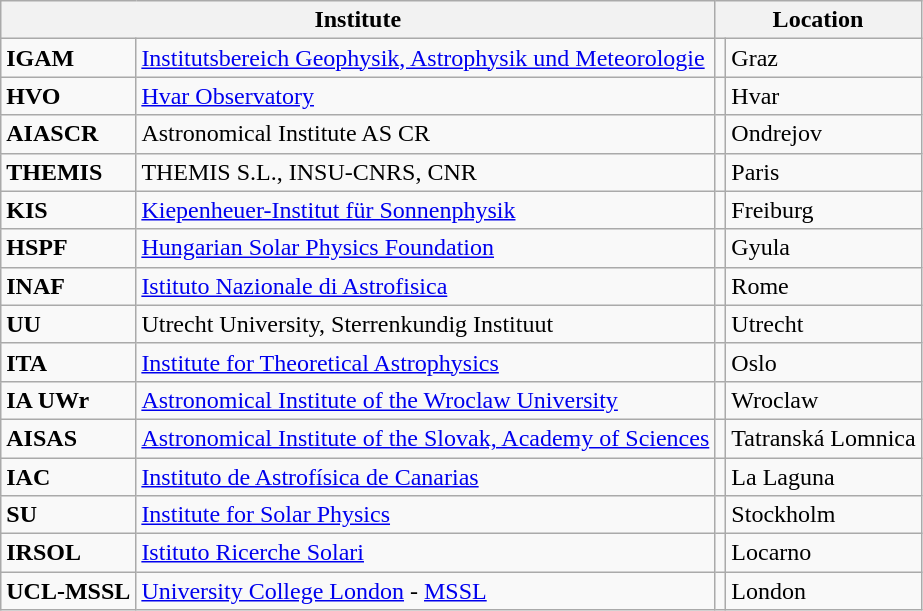<table class="wikitable">
<tr>
<th colspan=2>Institute</th>
<th colspan=2>Location</th>
</tr>
<tr>
<td><strong>IGAM</strong></td>
<td><a href='#'>Institutsbereich Geophysik, Astrophysik und Meteorologie</a></td>
<td></td>
<td>Graz</td>
</tr>
<tr>
<td><strong>HVO</strong></td>
<td><a href='#'>Hvar Observatory</a></td>
<td></td>
<td>Hvar</td>
</tr>
<tr>
<td><strong>AIASCR</strong></td>
<td Institute of Atmospheric Physics AS CR>Astronomical Institute AS CR</td>
<td></td>
<td>Ondrejov</td>
</tr>
<tr>
<td><strong>THEMIS</strong></td>
<td>THEMIS S.L., INSU-CNRS, CNR</td>
<td></td>
<td>Paris</td>
</tr>
<tr>
<td><strong>KIS</strong></td>
<td><a href='#'>Kiepenheuer-Institut für Sonnenphysik</a></td>
<td></td>
<td>Freiburg</td>
</tr>
<tr>
<td><strong>HSPF</strong></td>
<td><a href='#'>Hungarian Solar Physics Foundation</a></td>
<td></td>
<td>Gyula</td>
</tr>
<tr>
<td><strong>INAF</strong></td>
<td><a href='#'>Istituto Nazionale di Astrofisica</a></td>
<td></td>
<td>Rome</td>
</tr>
<tr>
<td><strong>UU</strong></td>
<td>Utrecht University, Sterrenkundig Instituut</td>
<td></td>
<td>Utrecht</td>
</tr>
<tr>
<td><strong>ITA</strong></td>
<td><a href='#'>Institute for Theoretical Astrophysics</a></td>
<td></td>
<td>Oslo</td>
</tr>
<tr>
<td><strong>IA UWr</strong></td>
<td><a href='#'>Astronomical Institute of the Wroclaw University</a></td>
<td></td>
<td>Wroclaw</td>
</tr>
<tr>
<td><strong>AISAS</strong></td>
<td><a href='#'>Astronomical Institute of the Slovak, Academy of Sciences</a></td>
<td></td>
<td>Tatranská Lomnica</td>
</tr>
<tr>
<td><strong>IAC</strong></td>
<td><a href='#'>Instituto de Astrofísica de Canarias</a></td>
<td></td>
<td>La Laguna</td>
</tr>
<tr>
<td><strong>SU</strong></td>
<td><a href='#'>Institute for Solar Physics</a></td>
<td></td>
<td>Stockholm</td>
</tr>
<tr>
<td><strong>IRSOL</strong></td>
<td><a href='#'>Istituto Ricerche Solari</a></td>
<td></td>
<td>Locarno</td>
</tr>
<tr>
<td><strong>UCL-MSSL</strong></td>
<td><a href='#'>University College London</a> - <a href='#'>MSSL</a></td>
<td></td>
<td>London</td>
</tr>
</table>
